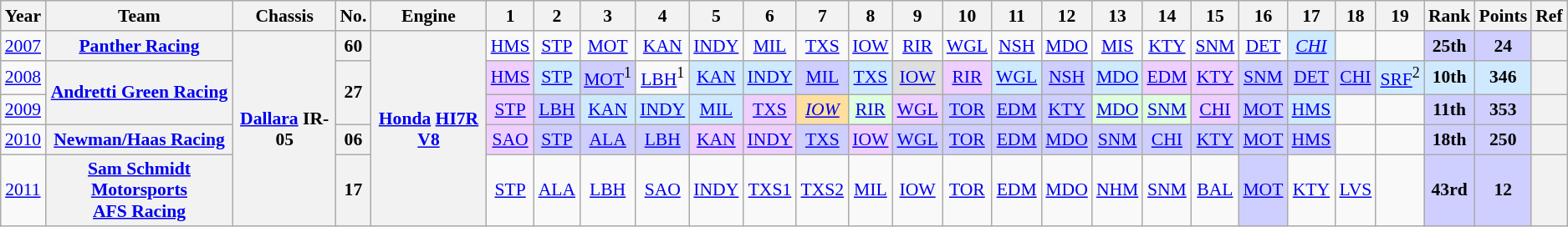<table class="wikitable" style="text-align:center; font-size:90%">
<tr>
<th>Year</th>
<th>Team</th>
<th>Chassis</th>
<th>No.</th>
<th>Engine</th>
<th>1</th>
<th>2</th>
<th>3</th>
<th>4</th>
<th>5</th>
<th>6</th>
<th>7</th>
<th>8</th>
<th>9</th>
<th>10</th>
<th>11</th>
<th>12</th>
<th>13</th>
<th>14</th>
<th>15</th>
<th>16</th>
<th>17</th>
<th>18</th>
<th>19</th>
<th>Rank</th>
<th>Points</th>
<th>Ref</th>
</tr>
<tr>
<td><a href='#'>2007</a></td>
<th><a href='#'>Panther Racing</a></th>
<th rowspan=5><a href='#'>Dallara</a> IR-05</th>
<th>60</th>
<th rowspan=5><a href='#'>Honda</a> <a href='#'>HI7R</a> <a href='#'>V8</a></th>
<td><a href='#'>HMS</a></td>
<td><a href='#'>STP</a></td>
<td><a href='#'>MOT</a></td>
<td><a href='#'>KAN</a></td>
<td><a href='#'>INDY</a></td>
<td><a href='#'>MIL</a></td>
<td><a href='#'>TXS</a></td>
<td><a href='#'>IOW</a></td>
<td><a href='#'>RIR</a></td>
<td><a href='#'>WGL</a></td>
<td><a href='#'>NSH</a></td>
<td><a href='#'>MDO</a></td>
<td><a href='#'>MIS</a></td>
<td><a href='#'>KTY</a></td>
<td><a href='#'>SNM</a></td>
<td><a href='#'>DET</a></td>
<td style="background:#CFEAFF;"><em><a href='#'>CHI</a></em><br></td>
<td></td>
<td></td>
<th style="background:#CFCFFF;">25th</th>
<th style="background:#CFCFFF;">24</th>
<th></th>
</tr>
<tr>
<td><a href='#'>2008</a></td>
<th rowspan=2><a href='#'>Andretti Green Racing</a></th>
<th rowspan=2>27</th>
<td style="background:#EFCFFF;"><a href='#'>HMS</a><br></td>
<td style="background:#CFEAFF;"><a href='#'>STP</a><br></td>
<td style="background:#CFCFFF;"><a href='#'>MOT</a><sup>1</sup><br></td>
<td><a href='#'>LBH</a><sup>1</sup><br></td>
<td style="background:#CFEAFF;"><a href='#'>KAN</a><br></td>
<td style="background:#CFEAFF;"><a href='#'>INDY</a><br></td>
<td style="background:#CFCFFF;"><a href='#'>MIL</a><br></td>
<td style="background:#CFEAFF;"><a href='#'>TXS</a><br></td>
<td style="background:#DFDFDF;"><a href='#'>IOW</a><br></td>
<td style="background:#EFCFFF;"><a href='#'>RIR</a><br></td>
<td style="background:#CFEAFF;"><a href='#'>WGL</a><br></td>
<td style="background:#CFCFFF;"><a href='#'>NSH</a><br></td>
<td style="background:#CFEAFF;"><a href='#'>MDO</a><br></td>
<td style="background:#EFCFFF;"><a href='#'>EDM</a><br></td>
<td style="background:#EFCFFF;"><a href='#'>KTY</a><br></td>
<td style="background:#CFCFFF;"><a href='#'>SNM</a><br></td>
<td style="background:#CFCFFF;"><a href='#'>DET</a><br></td>
<td style="background:#CFCFFF;"><a href='#'>CHI</a><br></td>
<td style="background:#CFEAFF;"><a href='#'>SRF</a><sup>2</sup><br></td>
<th style="background:#CFEAFF;">10th</th>
<th style="background:#CFEAFF;">346</th>
<th></th>
</tr>
<tr>
<td><a href='#'>2009</a></td>
<td style="background:#EFCFFF;"><a href='#'>STP</a><br></td>
<td style="background:#CFCFFF;"><a href='#'>LBH</a><br></td>
<td style="background:#CFEAFF;"><a href='#'>KAN</a><br></td>
<td style="background:#CFEAFF;"><a href='#'>INDY</a><br></td>
<td style="background:#CFEAFF;"><a href='#'>MIL</a><br></td>
<td style="background:#EFCFFF;"><a href='#'>TXS</a><br></td>
<td style="background:#FFDF9F;"><em><a href='#'>IOW</a></em><br></td>
<td style="background:#DFFFDF;"><a href='#'>RIR</a><br></td>
<td style="background:#EFCFFF;"><a href='#'>WGL</a><br></td>
<td style="background:#CFCFFF;"><a href='#'>TOR</a><br></td>
<td style="background:#CFCFFF;"><a href='#'>EDM</a><br></td>
<td style="background:#CFCFFF;"><a href='#'>KTY</a><br></td>
<td style="background:#DFFFDF;"><a href='#'>MDO</a><br></td>
<td style="background:#DFFFDF;"><a href='#'>SNM</a><br></td>
<td style="background:#EFCFFF;"><a href='#'>CHI</a><br></td>
<td style="background:#CFCFFF;"><a href='#'>MOT</a><br></td>
<td style="background:#CFEAFF;"><a href='#'>HMS</a><br></td>
<td></td>
<td></td>
<th style="background:#CFCFFF;">11th</th>
<th style="background:#CFCFFF;">353</th>
<th></th>
</tr>
<tr>
<td><a href='#'>2010</a></td>
<th><a href='#'>Newman/Haas Racing</a></th>
<th>06</th>
<td style="background:#EFCFFF;"><a href='#'>SAO</a><br></td>
<td style="background:#CFCFFF;"><a href='#'>STP</a><br></td>
<td style="background:#CFCFFF;"><a href='#'>ALA</a><br></td>
<td style="background:#CFCFFF;"><a href='#'>LBH</a><br></td>
<td style="background:#EFCFFF;"><a href='#'>KAN</a><br></td>
<td style="background:#EFCFFF;"><a href='#'>INDY</a><br></td>
<td style="background:#CFCFFF;"><a href='#'>TXS</a><br></td>
<td style="background:#EFCFFF;"><a href='#'>IOW</a><br></td>
<td style="background:#CFCFFF;"><a href='#'>WGL</a><br></td>
<td style="background:#CFCFFF;"><a href='#'>TOR</a><br></td>
<td style="background:#CFCFFF;"><a href='#'>EDM</a><br></td>
<td style="background:#CFCFFF;"><a href='#'>MDO</a><br></td>
<td style="background:#CFCFFF;"><a href='#'>SNM</a><br></td>
<td style="background:#CFCFFF;"><a href='#'>CHI</a><br></td>
<td style="background:#CFCFFF;"><a href='#'>KTY</a><br></td>
<td style="background:#CFCFFF;"><a href='#'>MOT</a><br></td>
<td style="background:#CFCFFF;"><a href='#'>HMS</a><br></td>
<td></td>
<td></td>
<th style="background:#CFCFFF;">18th</th>
<th style="background:#CFCFFF;">250</th>
<th></th>
</tr>
<tr>
<td><a href='#'>2011</a></td>
<th><a href='#'>Sam Schmidt Motorsports</a><br><a href='#'>AFS Racing</a></th>
<th>17</th>
<td><a href='#'>STP</a></td>
<td><a href='#'>ALA</a></td>
<td><a href='#'>LBH</a></td>
<td><a href='#'>SAO</a></td>
<td><a href='#'>INDY</a></td>
<td><a href='#'>TXS1</a></td>
<td><a href='#'>TXS2</a></td>
<td><a href='#'>MIL</a></td>
<td><a href='#'>IOW</a></td>
<td><a href='#'>TOR</a></td>
<td><a href='#'>EDM</a></td>
<td><a href='#'>MDO</a></td>
<td><a href='#'>NHM</a></td>
<td><a href='#'>SNM</a></td>
<td><a href='#'>BAL</a></td>
<td style="background:#CFCFFF;"><a href='#'>MOT</a><br></td>
<td><a href='#'>KTY</a></td>
<td><a href='#'>LVS</a></td>
<td></td>
<th style="background:#CFCFFF;">43rd</th>
<th style="background:#CFCFFF;">12</th>
<th></th>
</tr>
</table>
